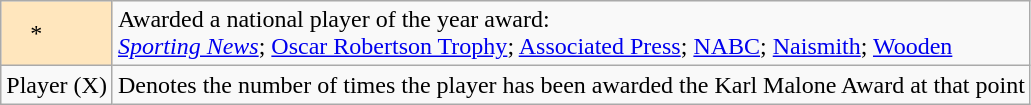<table class="wikitable">
<tr>
<td style="background-color:#FFE6BD">    *    </td>
<td>Awarded a national player of the year award: <br><em><a href='#'>Sporting News</a></em>; <a href='#'>Oscar Robertson Trophy</a>; <a href='#'>Associated Press</a>; <a href='#'>NABC</a>; <a href='#'>Naismith</a>; <a href='#'>Wooden</a></td>
</tr>
<tr>
<td>Player (X)</td>
<td>Denotes the number of times the player has been awarded the Karl Malone Award at that point</td>
</tr>
</table>
